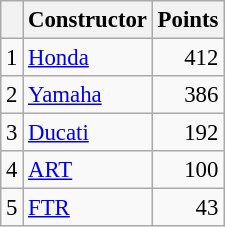<table class="wikitable" style="font-size: 95%;">
<tr>
<th></th>
<th>Constructor</th>
<th>Points</th>
</tr>
<tr>
<td align=center>1</td>
<td> <a href='#'>Honda</a></td>
<td align=right>412</td>
</tr>
<tr>
<td align=center>2</td>
<td> <a href='#'>Yamaha</a></td>
<td align=right>386</td>
</tr>
<tr>
<td align=center>3</td>
<td> <a href='#'>Ducati</a></td>
<td align=right>192</td>
</tr>
<tr>
<td align=center>4</td>
<td> <a href='#'>ART</a></td>
<td align=right>100</td>
</tr>
<tr>
<td align=center>5</td>
<td> <a href='#'>FTR</a></td>
<td align=right>43</td>
</tr>
</table>
